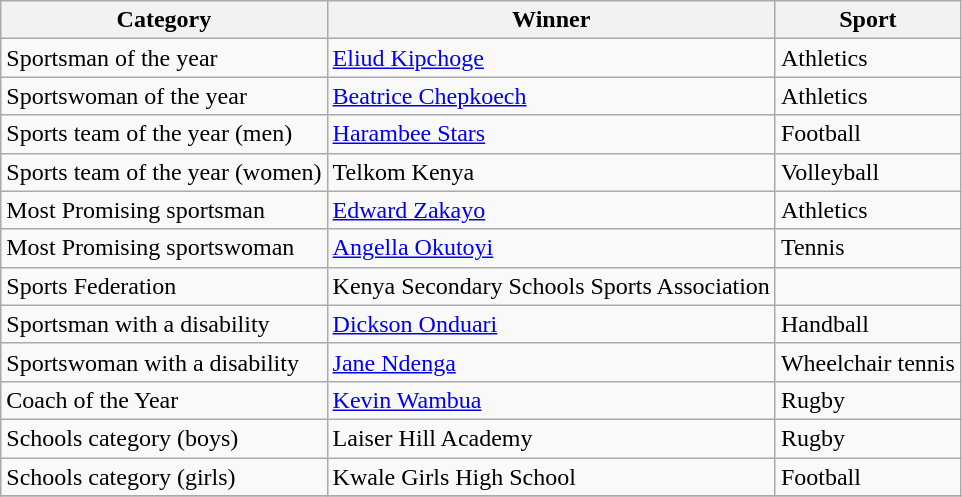<table class="wikitable">
<tr>
<th>Category</th>
<th>Winner</th>
<th>Sport</th>
</tr>
<tr>
<td>Sportsman of the year</td>
<td><a href='#'>Eliud Kipchoge</a></td>
<td>Athletics</td>
</tr>
<tr>
<td>Sportswoman of the year</td>
<td><a href='#'>Beatrice Chepkoech</a></td>
<td>Athletics</td>
</tr>
<tr>
<td>Sports team of the year (men)</td>
<td><a href='#'>Harambee Stars</a></td>
<td>Football</td>
</tr>
<tr>
<td>Sports team of the year (women)</td>
<td>Telkom Kenya</td>
<td>Volleyball</td>
</tr>
<tr>
<td>Most Promising sportsman</td>
<td><a href='#'>Edward Zakayo</a></td>
<td>Athletics</td>
</tr>
<tr>
<td>Most Promising sportswoman</td>
<td><a href='#'>Angella Okutoyi</a></td>
<td>Tennis</td>
</tr>
<tr>
<td>Sports Federation</td>
<td>Kenya Secondary Schools Sports Association</td>
<td></td>
</tr>
<tr>
<td>Sportsman with a disability</td>
<td><a href='#'>Dickson Onduari</a></td>
<td>Handball</td>
</tr>
<tr>
<td>Sportswoman with a disability</td>
<td><a href='#'>Jane Ndenga</a></td>
<td>Wheelchair tennis</td>
</tr>
<tr>
<td>Coach of the Year</td>
<td><a href='#'>Kevin Wambua</a></td>
<td>Rugby</td>
</tr>
<tr>
<td>Schools category (boys)</td>
<td>Laiser Hill Academy</td>
<td>Rugby</td>
</tr>
<tr>
<td>Schools category (girls)</td>
<td>Kwale Girls High School</td>
<td>Football</td>
</tr>
<tr>
</tr>
</table>
